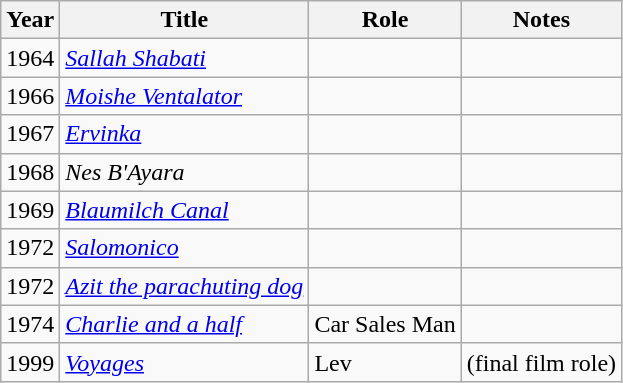<table class="wikitable">
<tr>
<th>Year</th>
<th>Title</th>
<th>Role</th>
<th>Notes</th>
</tr>
<tr>
<td>1964</td>
<td><em><a href='#'>Sallah Shabati</a></em></td>
<td></td>
<td></td>
</tr>
<tr>
<td>1966</td>
<td><em><a href='#'>Moishe Ventalator</a></em></td>
<td></td>
<td></td>
</tr>
<tr>
<td>1967</td>
<td><em><a href='#'>Ervinka</a></em></td>
<td></td>
<td></td>
</tr>
<tr>
<td>1968</td>
<td><em>Nes B'Ayara</em></td>
<td></td>
<td></td>
</tr>
<tr>
<td>1969</td>
<td><em><a href='#'>Blaumilch Canal</a></em></td>
<td></td>
<td></td>
</tr>
<tr>
<td>1972</td>
<td><em><a href='#'>Salomonico</a></em></td>
<td></td>
<td></td>
</tr>
<tr>
<td>1972</td>
<td><em><a href='#'>Azit the parachuting dog</a></em></td>
<td></td>
<td></td>
</tr>
<tr>
<td>1974</td>
<td><em><a href='#'>Charlie and a half</a></em></td>
<td>Car Sales Man</td>
<td></td>
</tr>
<tr>
<td>1999</td>
<td><em><a href='#'>Voyages</a></em></td>
<td>Lev</td>
<td>(final film role)</td>
</tr>
</table>
